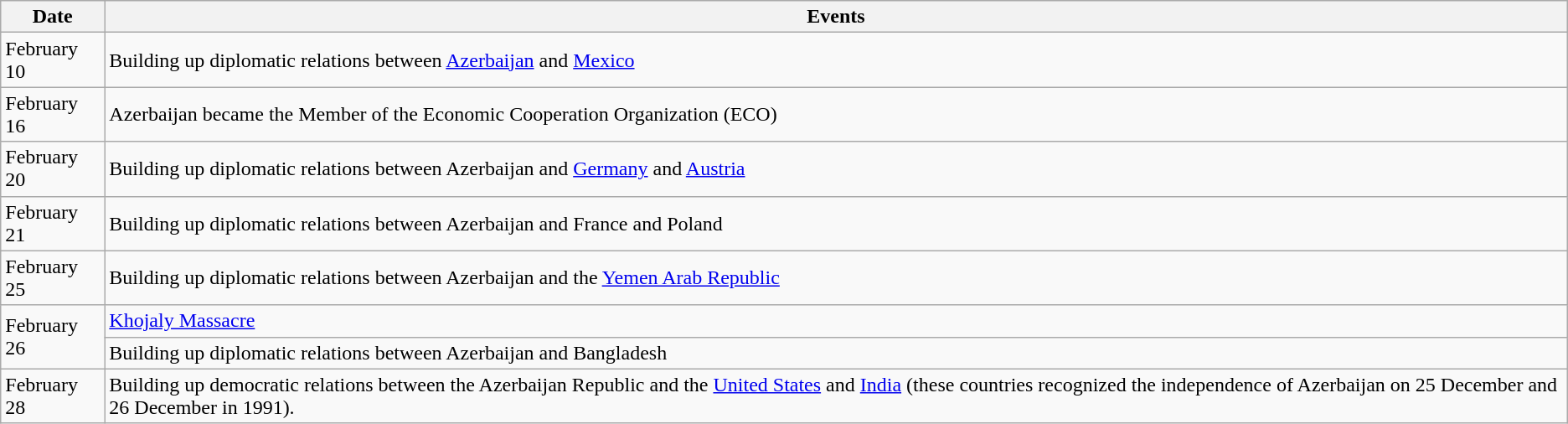<table class="wikitable">
<tr>
<th>Date</th>
<th>Events</th>
</tr>
<tr>
<td>February 10</td>
<td>Building up diplomatic relations between <a href='#'>Azerbaijan</a> and <a href='#'>Mexico</a></td>
</tr>
<tr>
<td>February 16</td>
<td>Azerbaijan became the Member of the Economic Cooperation Organization (ECO)</td>
</tr>
<tr>
<td>February 20</td>
<td>Building up diplomatic relations between Azerbaijan and <a href='#'>Germany</a> and <a href='#'>Austria</a>  </td>
</tr>
<tr>
<td>February 21</td>
<td>Building up diplomatic relations between Azerbaijan and France and Poland</td>
</tr>
<tr>
<td>February 25</td>
<td>Building up diplomatic relations between Azerbaijan and the <a href='#'>Yemen Arab Republic</a></td>
</tr>
<tr>
<td rowspan="2">February 26</td>
<td><a href='#'>Khojaly Massacre</a></td>
</tr>
<tr>
<td>Building up diplomatic relations between Azerbaijan and Bangladesh </td>
</tr>
<tr>
<td>February 28</td>
<td>Building up democratic relations between the Azerbaijan Republic and the <a href='#'>United States</a> and <a href='#'>India</a> (these countries recognized the independence of Azerbaijan on 25 December and 26 December in 1991).</td>
</tr>
</table>
